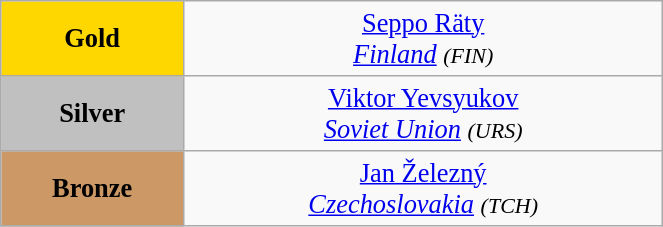<table class="wikitable" style=" text-align:center; font-size:110%;" width="35%">
<tr>
<td bgcolor="gold"><strong>Gold</strong></td>
<td> <a href='#'>Seppo Räty</a><br><em><a href='#'>Finland</a> <small>(FIN)</small></em></td>
</tr>
<tr>
<td bgcolor="silver"><strong>Silver</strong></td>
<td> <a href='#'>Viktor Yevsyukov</a><br><em><a href='#'>Soviet Union</a> <small>(URS)</small></em></td>
</tr>
<tr>
<td bgcolor="CC9966"><strong>Bronze</strong></td>
<td> <a href='#'>Jan Železný</a><br><em><a href='#'>Czechoslovakia</a> <small>(TCH)</small></em></td>
</tr>
</table>
